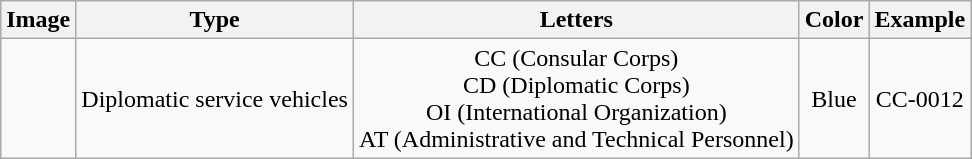<table class="wikitable">
<tr>
<th>Image</th>
<th>Type</th>
<th>Letters</th>
<th>Color</th>
<th>Example</th>
</tr>
<tr align="center">
<td></td>
<td align="left">Diplomatic service vehicles</td>
<td>CC (Consular Corps)<br>CD (Diplomatic Corps)<br>OI (International Organization)<br>AT (Administrative and Technical Personnel)</td>
<td>Blue</td>
<td>CC-0012</td>
</tr>
</table>
